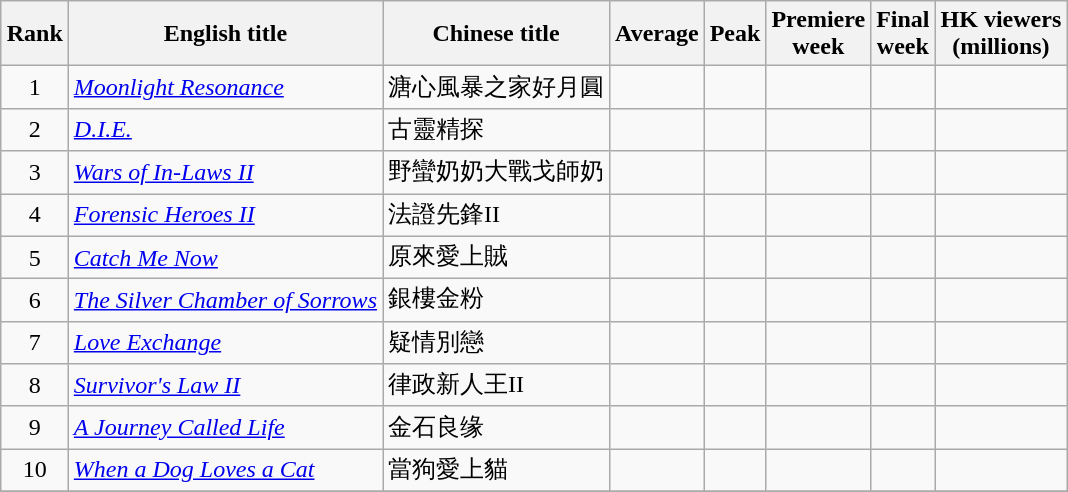<table class="wikitable sortable" style="margin:auto; margin:auto;">
<tr>
<th>Rank</th>
<th>English title</th>
<th>Chinese title</th>
<th>Average</th>
<th>Peak</th>
<th>Premiere<br>week</th>
<th>Final<br>week</th>
<th>HK viewers<br>(millions)</th>
</tr>
<tr>
<td style="text-align:center;">1</td>
<td><em><a href='#'>Moonlight Resonance</a></em></td>
<td>溏心風暴之家好月圓</td>
<td></td>
<td></td>
<td></td>
<td></td>
<td></td>
</tr>
<tr>
<td style="text-align:center;">2</td>
<td><em><a href='#'>D.I.E.</a></em></td>
<td>古靈精探</td>
<td></td>
<td></td>
<td></td>
<td></td>
<td></td>
</tr>
<tr>
<td style="text-align:center;">3</td>
<td><em><a href='#'>Wars of In-Laws II</a></em></td>
<td>野蠻奶奶大戰戈師奶</td>
<td></td>
<td></td>
<td></td>
<td></td>
<td></td>
</tr>
<tr>
<td style="text-align:center;">4</td>
<td><em><a href='#'>Forensic Heroes II</a></em></td>
<td>法證先鋒II</td>
<td></td>
<td></td>
<td></td>
<td></td>
<td></td>
</tr>
<tr>
<td style="text-align:center;">5</td>
<td><em><a href='#'>Catch Me Now</a></em></td>
<td>原來愛上賊</td>
<td></td>
<td></td>
<td></td>
<td></td>
<td></td>
</tr>
<tr>
<td style="text-align:center;">6</td>
<td><em><a href='#'>The Silver Chamber of Sorrows</a></em></td>
<td>銀樓金粉</td>
<td></td>
<td></td>
<td></td>
<td></td>
<td></td>
</tr>
<tr>
<td style="text-align:center;">7</td>
<td><em><a href='#'>Love Exchange</a></em></td>
<td>疑情別戀</td>
<td></td>
<td></td>
<td></td>
<td></td>
<td></td>
</tr>
<tr>
<td style="text-align:center;">8</td>
<td><em><a href='#'>Survivor's Law II</a></em></td>
<td>律政新人王II</td>
<td></td>
<td></td>
<td></td>
<td></td>
<td></td>
</tr>
<tr>
<td style="text-align:center;">9</td>
<td><em><a href='#'>A Journey Called Life</a></em></td>
<td>金石良缘</td>
<td></td>
<td></td>
<td></td>
<td></td>
<td></td>
</tr>
<tr>
<td style="text-align:center;">10</td>
<td><em><a href='#'>When a Dog Loves a Cat</a></em></td>
<td>當狗愛上貓</td>
<td></td>
<td></td>
<td></td>
<td></td>
<td></td>
</tr>
<tr>
</tr>
</table>
